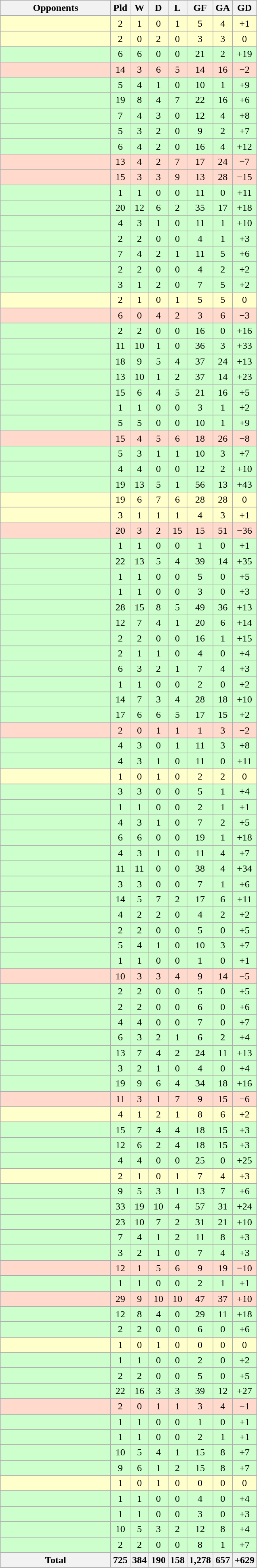<table class="wikitable sortable collapsible collapsed" style="text-align:center;">
<tr style="color:black;">
<th style="width:175px;">Opponents</th>
<th style="width:1px;">Pld</th>
<th style="width:1px;">W</th>
<th style="width:1px;">D</th>
<th style="width:1px;">L</th>
<th style="width:1px;">GF</th>
<th style="width:1px;">GA</th>
<th style="width:1px;">GD</th>
</tr>
<tr style="background:#ffc;">
<td style="text-align:left;"></td>
<td>2</td>
<td>1</td>
<td>0</td>
<td>1</td>
<td>5</td>
<td>4</td>
<td>+1</td>
</tr>
<tr style="background:#ffc;">
<td style="text-align:left;"></td>
<td>2</td>
<td>0</td>
<td>2</td>
<td>0</td>
<td>3</td>
<td>3</td>
<td>0</td>
</tr>
<tr style="background:#cfc;">
<td style="text-align:left;"></td>
<td>6</td>
<td>6</td>
<td>0</td>
<td>0</td>
<td>21</td>
<td>2</td>
<td>+19</td>
</tr>
<tr style="background:#ffdacc;">
<td style="text-align:left;"></td>
<td>14</td>
<td>3</td>
<td>6</td>
<td>5</td>
<td>14</td>
<td>16</td>
<td>−2</td>
</tr>
<tr style="background:#cfc;">
<td style="text-align:left;"></td>
<td>5</td>
<td>4</td>
<td>1</td>
<td>0</td>
<td>10</td>
<td>1</td>
<td>+9</td>
</tr>
<tr style="background:#cfc;">
<td style="text-align:left;"></td>
<td>19</td>
<td>8</td>
<td>4</td>
<td>7</td>
<td>22</td>
<td>16</td>
<td>+6</td>
</tr>
<tr style="background:#cfc;">
<td style="text-align:left;"></td>
<td>7</td>
<td>4</td>
<td>3</td>
<td>0</td>
<td>12</td>
<td>4</td>
<td>+8</td>
</tr>
<tr style="background:#cfc;">
<td style="text-align:left;"></td>
<td>5</td>
<td>3</td>
<td>2</td>
<td>0</td>
<td>9</td>
<td>2</td>
<td>+7</td>
</tr>
<tr style="background:#cfc;">
<td style="text-align:left;"></td>
<td>6</td>
<td>4</td>
<td>2</td>
<td>0</td>
<td>16</td>
<td>4</td>
<td>+12</td>
</tr>
<tr style="background:#ffdacc;">
<td style="text-align:left;"></td>
<td>13</td>
<td>4</td>
<td>2</td>
<td>7</td>
<td>17</td>
<td>24</td>
<td>−7</td>
</tr>
<tr style="background:#ffdacc;">
<td style="text-align:left;"></td>
<td>15</td>
<td>3</td>
<td>3</td>
<td>9</td>
<td>13</td>
<td>28</td>
<td>−15</td>
</tr>
<tr style="background:#cfc;">
<td style="text-align:left;"></td>
<td>1</td>
<td>1</td>
<td>0</td>
<td>0</td>
<td>11</td>
<td>0</td>
<td>+11</td>
</tr>
<tr style="background:#cfc;">
<td style="text-align:left;"></td>
<td>20</td>
<td>12</td>
<td>6</td>
<td>2</td>
<td>35</td>
<td>17</td>
<td>+18</td>
</tr>
<tr style="background:#cfc;">
<td style="text-align:left;"></td>
<td>4</td>
<td>3</td>
<td>1</td>
<td>0</td>
<td>11</td>
<td>1</td>
<td>+10</td>
</tr>
<tr style="background:#cfc;">
<td style="text-align:left;"></td>
<td>2</td>
<td>2</td>
<td>0</td>
<td>0</td>
<td>4</td>
<td>1</td>
<td>+3</td>
</tr>
<tr style="background:#cfc;">
<td style="text-align:left;"></td>
<td>7</td>
<td>4</td>
<td>2</td>
<td>1</td>
<td>11</td>
<td>5</td>
<td>+6</td>
</tr>
<tr style="background:#cfc;">
<td style="text-align:left;"></td>
<td>2</td>
<td>2</td>
<td>0</td>
<td>0</td>
<td>4</td>
<td>2</td>
<td>+2</td>
</tr>
<tr style="background:#cfc;">
<td style="text-align:left;"></td>
<td>3</td>
<td>1</td>
<td>2</td>
<td>0</td>
<td>7</td>
<td>5</td>
<td>+2</td>
</tr>
<tr style="background:#ffc;">
<td style="text-align:left;"></td>
<td>2</td>
<td>1</td>
<td>0</td>
<td>1</td>
<td>5</td>
<td>5</td>
<td>0</td>
</tr>
<tr style="background:#ffdacc;">
<td style="text-align:left;"></td>
<td>6</td>
<td>0</td>
<td>4</td>
<td>2</td>
<td>3</td>
<td>6</td>
<td>−3</td>
</tr>
<tr style="background:#cfc;">
<td style="text-align:left;"></td>
<td>2</td>
<td>2</td>
<td>0</td>
<td>0</td>
<td>16</td>
<td>0</td>
<td>+16</td>
</tr>
<tr style="background:#cfc;">
<td style="text-align:left;"></td>
<td>11</td>
<td>10</td>
<td>1</td>
<td>0</td>
<td>36</td>
<td>3</td>
<td>+33</td>
</tr>
<tr style="background:#cfc;">
<td style="text-align:left;"></td>
<td>18</td>
<td>9</td>
<td>5</td>
<td>4</td>
<td>37</td>
<td>24</td>
<td>+13</td>
</tr>
<tr style="background:#cfc;">
<td style="text-align:left;"></td>
<td>13</td>
<td>10</td>
<td>1</td>
<td>2</td>
<td>37</td>
<td>14</td>
<td>+23</td>
</tr>
<tr style="background:#cfc;">
<td style="text-align:left;"></td>
<td>15</td>
<td>6</td>
<td>4</td>
<td>5</td>
<td>21</td>
<td>16</td>
<td>+5</td>
</tr>
<tr style="background:#cfc;">
<td style="text-align:left;"></td>
<td>1</td>
<td>1</td>
<td>0</td>
<td>0</td>
<td>3</td>
<td>1</td>
<td>+2</td>
</tr>
<tr style="background:#cfc;">
<td style="text-align:left;"></td>
<td>5</td>
<td>5</td>
<td>0</td>
<td>0</td>
<td>10</td>
<td>1</td>
<td>+9</td>
</tr>
<tr style="background:#ffdacc;">
<td style="text-align:left;"></td>
<td>15</td>
<td>4</td>
<td>5</td>
<td>6</td>
<td>18</td>
<td>26</td>
<td>−8</td>
</tr>
<tr style="background:#cfc;">
<td style="text-align:left;"></td>
<td>5</td>
<td>3</td>
<td>1</td>
<td>1</td>
<td>10</td>
<td>3</td>
<td>+7</td>
</tr>
<tr style="background:#cfc;">
<td style="text-align:left;"></td>
<td>4</td>
<td>4</td>
<td>0</td>
<td>0</td>
<td>12</td>
<td>2</td>
<td>+10</td>
</tr>
<tr style="background:#cfc;">
<td style="text-align:left;"></td>
<td>19</td>
<td>13</td>
<td>5</td>
<td>1</td>
<td>56</td>
<td>13</td>
<td>+43</td>
</tr>
<tr style="background:#ffc;">
<td style="text-align:left;"></td>
<td>19</td>
<td>6</td>
<td>7</td>
<td>6</td>
<td>28</td>
<td>28</td>
<td>0</td>
</tr>
<tr style="background:#ffc;">
<td style="text-align:left;"></td>
<td>3</td>
<td>1</td>
<td>1</td>
<td>1</td>
<td>4</td>
<td>3</td>
<td>+1</td>
</tr>
<tr style="background:#ffdacc;">
<td style="text-align:left;"></td>
<td>20</td>
<td>3</td>
<td>2</td>
<td>15</td>
<td>15</td>
<td>51</td>
<td>−36</td>
</tr>
<tr style="background:#cfc;">
<td style="text-align:left;"></td>
<td>1</td>
<td>1</td>
<td>0</td>
<td>0</td>
<td>1</td>
<td>0</td>
<td>+1</td>
</tr>
<tr style="background:#cfc;">
<td style="text-align:left;"></td>
<td>22</td>
<td>13</td>
<td>5</td>
<td>4</td>
<td>39</td>
<td>14</td>
<td>+35</td>
</tr>
<tr style="background:#cfc;">
<td style="text-align:left;"></td>
<td>1</td>
<td>1</td>
<td>0</td>
<td>0</td>
<td>5</td>
<td>0</td>
<td>+5</td>
</tr>
<tr style="background:#cfc;">
<td style="text-align:left;"></td>
<td>1</td>
<td>1</td>
<td>0</td>
<td>0</td>
<td>3</td>
<td>0</td>
<td>+3</td>
</tr>
<tr style="background:#cfc;">
<td style="text-align:left;"></td>
<td>28</td>
<td>15</td>
<td>8</td>
<td>5</td>
<td>49</td>
<td>36</td>
<td>+13</td>
</tr>
<tr style="background:#cfc;">
<td style="text-align:left;"></td>
<td>12</td>
<td>7</td>
<td>4</td>
<td>1</td>
<td>20</td>
<td>6</td>
<td>+14</td>
</tr>
<tr style="background:#cfc;">
<td style="text-align:left;"></td>
<td>2</td>
<td>2</td>
<td>0</td>
<td>0</td>
<td>16</td>
<td>1</td>
<td>+15</td>
</tr>
<tr style="background:#cfc;">
<td style="text-align:left;"></td>
<td>2</td>
<td>1</td>
<td>1</td>
<td>0</td>
<td>4</td>
<td>0</td>
<td>+4</td>
</tr>
<tr style="background:#cfc;">
<td style="text-align:left;"></td>
<td>6</td>
<td>3</td>
<td>2</td>
<td>1</td>
<td>7</td>
<td>4</td>
<td>+3</td>
</tr>
<tr style="background:#cfc;">
<td style="text-align:left;"></td>
<td>1</td>
<td>1</td>
<td>0</td>
<td>0</td>
<td>2</td>
<td>0</td>
<td>+2</td>
</tr>
<tr style="background:#cfc;">
<td style="text-align:left;"></td>
<td>14</td>
<td>7</td>
<td>3</td>
<td>4</td>
<td>28</td>
<td>18</td>
<td>+10</td>
</tr>
<tr style="background:#cfc;">
<td style="text-align:left;"></td>
<td>17</td>
<td>6</td>
<td>6</td>
<td>5</td>
<td>17</td>
<td>15</td>
<td>+2</td>
</tr>
<tr style="background:#ffdacc;">
<td style="text-align:left;"></td>
<td>2</td>
<td>0</td>
<td>1</td>
<td>1</td>
<td>1</td>
<td>3</td>
<td>−2</td>
</tr>
<tr style="background:#cfc;">
<td style="text-align:left;"></td>
<td>4</td>
<td>3</td>
<td>0</td>
<td>1</td>
<td>11</td>
<td>3</td>
<td>+8</td>
</tr>
<tr style="background:#cfc;">
<td style="text-align:left;"></td>
<td>4</td>
<td>3</td>
<td>1</td>
<td>0</td>
<td>11</td>
<td>0</td>
<td>+11</td>
</tr>
<tr style="background:#ffc;">
<td style="text-align:left;"></td>
<td>1</td>
<td>0</td>
<td>1</td>
<td>0</td>
<td>2</td>
<td>2</td>
<td>0</td>
</tr>
<tr style="background:#cfc;">
<td style="text-align:left;"></td>
<td>3</td>
<td>3</td>
<td>0</td>
<td>0</td>
<td>5</td>
<td>1</td>
<td>+4</td>
</tr>
<tr style="background:#cfc;">
<td style="text-align:left;"></td>
<td>1</td>
<td>1</td>
<td>0</td>
<td>0</td>
<td>2</td>
<td>1</td>
<td>+1</td>
</tr>
<tr style="background:#cfc;">
<td style="text-align:left;"></td>
<td>4</td>
<td>3</td>
<td>1</td>
<td>0</td>
<td>7</td>
<td>2</td>
<td>+5</td>
</tr>
<tr style="background:#cfc;">
<td style="text-align:left;"></td>
<td>6</td>
<td>6</td>
<td>0</td>
<td>0</td>
<td>19</td>
<td>1</td>
<td>+18</td>
</tr>
<tr style="background:#cfc;">
<td style="text-align:left;"></td>
<td>4</td>
<td>3</td>
<td>1</td>
<td>0</td>
<td>11</td>
<td>4</td>
<td>+7</td>
</tr>
<tr style="background:#cfc;">
<td style="text-align:left;"></td>
<td>11</td>
<td>11</td>
<td>0</td>
<td>0</td>
<td>38</td>
<td>4</td>
<td>+34</td>
</tr>
<tr style="background:#cfc;">
<td style="text-align:left;"></td>
<td>3</td>
<td>3</td>
<td>0</td>
<td>0</td>
<td>7</td>
<td>1</td>
<td>+6</td>
</tr>
<tr style="background:#cfc;">
<td style="text-align:left;"></td>
<td>14</td>
<td>5</td>
<td>7</td>
<td>2</td>
<td>17</td>
<td>6</td>
<td>+11</td>
</tr>
<tr style="background:#cfc;">
<td style="text-align:left;"></td>
<td>4</td>
<td>2</td>
<td>2</td>
<td>0</td>
<td>4</td>
<td>2</td>
<td>+2</td>
</tr>
<tr style="background:#cfc;">
<td style="text-align:left;"></td>
<td>2</td>
<td>2</td>
<td>0</td>
<td>0</td>
<td>5</td>
<td>0</td>
<td>+5</td>
</tr>
<tr style="background:#cfc;">
<td style="text-align:left;"></td>
<td>5</td>
<td>4</td>
<td>1</td>
<td>0</td>
<td>10</td>
<td>3</td>
<td>+7</td>
</tr>
<tr style="background:#cfc;">
<td style="text-align:left;"></td>
<td>1</td>
<td>1</td>
<td>0</td>
<td>0</td>
<td>1</td>
<td>0</td>
<td>+1</td>
</tr>
<tr style="background:#ffdacc;">
<td style="text-align:left;"></td>
<td>10</td>
<td>3</td>
<td>3</td>
<td>4</td>
<td>9</td>
<td>14</td>
<td>−5</td>
</tr>
<tr style="background:#cfc;">
<td style="text-align:left;"></td>
<td>2</td>
<td>2</td>
<td>0</td>
<td>0</td>
<td>5</td>
<td>0</td>
<td>+5</td>
</tr>
<tr style="background:#cfc;">
<td style="text-align:left;"></td>
<td>2</td>
<td>2</td>
<td>0</td>
<td>0</td>
<td>6</td>
<td>0</td>
<td>+6</td>
</tr>
<tr style="background:#cfc;">
<td style="text-align:left;"></td>
<td>4</td>
<td>4</td>
<td>0</td>
<td>0</td>
<td>7</td>
<td>0</td>
<td>+7</td>
</tr>
<tr style="background:#cfc;">
<td style="text-align:left;"></td>
<td>6</td>
<td>3</td>
<td>2</td>
<td>1</td>
<td>6</td>
<td>2</td>
<td>+4</td>
</tr>
<tr style="background:#cfc;">
<td style="text-align:left;"></td>
<td>13</td>
<td>7</td>
<td>4</td>
<td>2</td>
<td>24</td>
<td>11</td>
<td>+13</td>
</tr>
<tr style="background:#cfc;">
<td style="text-align:left;"></td>
<td>3</td>
<td>2</td>
<td>1</td>
<td>0</td>
<td>4</td>
<td>0</td>
<td>+4</td>
</tr>
<tr style="background:#cfc;">
<td style="text-align:left;"></td>
<td>19</td>
<td>9</td>
<td>6</td>
<td>4</td>
<td>34</td>
<td>18</td>
<td>+16</td>
</tr>
<tr style="background:#ffdacc;">
<td style="text-align:left;"></td>
<td>11</td>
<td>3</td>
<td>1</td>
<td>7</td>
<td>9</td>
<td>15</td>
<td>−6</td>
</tr>
<tr style="background:#ffc;">
<td style="text-align:left;"></td>
<td>4</td>
<td>1</td>
<td>2</td>
<td>1</td>
<td>8</td>
<td>6</td>
<td>+2</td>
</tr>
<tr style="background:#cfc;">
<td style="text-align:left;"></td>
<td>15</td>
<td>7</td>
<td>4</td>
<td>4</td>
<td>18</td>
<td>15</td>
<td>+3</td>
</tr>
<tr style="background:#cfc;">
<td style="text-align:left;"></td>
<td>12</td>
<td>6</td>
<td>2</td>
<td>4</td>
<td>18</td>
<td>15</td>
<td>+3</td>
</tr>
<tr style="background:#cfc;">
<td style="text-align:left;"></td>
<td>4</td>
<td>4</td>
<td>0</td>
<td>0</td>
<td>25</td>
<td>0</td>
<td>+25</td>
</tr>
<tr style="background:#ffc;">
<td style="text-align:left;"></td>
<td>2</td>
<td>1</td>
<td>0</td>
<td>1</td>
<td>7</td>
<td>4</td>
<td>+3</td>
</tr>
<tr style="background:#cfc;">
<td style="text-align:left;"></td>
<td>9</td>
<td>5</td>
<td>3</td>
<td>1</td>
<td>13</td>
<td>7</td>
<td>+6</td>
</tr>
<tr style="background:#cfc;">
<td style="text-align:left;"></td>
<td>33</td>
<td>19</td>
<td>10</td>
<td>4</td>
<td>57</td>
<td>31</td>
<td>+24</td>
</tr>
<tr style="background:#cfc;">
<td style="text-align:left;"></td>
<td>23</td>
<td>10</td>
<td>7</td>
<td>2</td>
<td>31</td>
<td>21</td>
<td>+10</td>
</tr>
<tr style="background:#cfc;">
<td style="text-align:left;"></td>
<td>7</td>
<td>4</td>
<td>1</td>
<td>2</td>
<td>11</td>
<td>8</td>
<td>+3</td>
</tr>
<tr style="background:#cfc;">
<td style="text-align:left;"></td>
<td>3</td>
<td>2</td>
<td>1</td>
<td>0</td>
<td>7</td>
<td>4</td>
<td>+3</td>
</tr>
<tr style="background:#ffdacc;">
<td style="text-align:left;"></td>
<td>12</td>
<td>1</td>
<td>5</td>
<td>6</td>
<td>9</td>
<td>19</td>
<td>−10</td>
</tr>
<tr style="background:#cfc;">
<td style="text-align:left;"></td>
<td>1</td>
<td>1</td>
<td>0</td>
<td>0</td>
<td>2</td>
<td>1</td>
<td>+1</td>
</tr>
<tr style="background:#ffdacc;">
<td style="text-align:left;"></td>
<td>29</td>
<td>9</td>
<td>10</td>
<td>10</td>
<td>47</td>
<td>37</td>
<td>+10</td>
</tr>
<tr style="background:#cfc;">
<td style="text-align:left;"></td>
<td>12</td>
<td>8</td>
<td>4</td>
<td>0</td>
<td>29</td>
<td>11</td>
<td>+18</td>
</tr>
<tr style="background:#cfc;">
<td style="text-align:left;"></td>
<td>2</td>
<td>2</td>
<td>0</td>
<td>0</td>
<td>6</td>
<td>0</td>
<td>+6</td>
</tr>
<tr style="background:#ffc;">
<td style="text-align:left;"></td>
<td>1</td>
<td>0</td>
<td>1</td>
<td>0</td>
<td>0</td>
<td>0</td>
<td>0</td>
</tr>
<tr style="background:#cfc;">
<td style="text-align:left;"></td>
<td>1</td>
<td>1</td>
<td>0</td>
<td>0</td>
<td>2</td>
<td>0</td>
<td>+2</td>
</tr>
<tr style="background:#cfc;">
<td style="text-align:left;"></td>
<td>2</td>
<td>2</td>
<td>0</td>
<td>0</td>
<td>5</td>
<td>0</td>
<td>+5</td>
</tr>
<tr style="background:#cfc;">
<td style="text-align:left;"></td>
<td>22</td>
<td>16</td>
<td>3</td>
<td>3</td>
<td>39</td>
<td>12</td>
<td>+27</td>
</tr>
<tr style="background:#ffdacc;">
<td style="text-align:left;"></td>
<td>2</td>
<td>0</td>
<td>1</td>
<td>1</td>
<td>3</td>
<td>4</td>
<td>−1</td>
</tr>
<tr style="background:#cfc;">
<td style="text-align:left;"></td>
<td>1</td>
<td>1</td>
<td>0</td>
<td>0</td>
<td>1</td>
<td>0</td>
<td>+1</td>
</tr>
<tr style="background:#cfc;">
<td style="text-align:left;"></td>
<td>1</td>
<td>1</td>
<td>0</td>
<td>0</td>
<td>2</td>
<td>1</td>
<td>+1</td>
</tr>
<tr style="background:#cfc;">
<td style="text-align:left;"></td>
<td>10</td>
<td>5</td>
<td>4</td>
<td>1</td>
<td>15</td>
<td>8</td>
<td>+7</td>
</tr>
<tr style="background:#cfc;">
<td style="text-align:left;"></td>
<td>9</td>
<td>6</td>
<td>1</td>
<td>2</td>
<td>15</td>
<td>8</td>
<td>+7</td>
</tr>
<tr style="background:#ffc;">
<td style="text-align:left;"></td>
<td>1</td>
<td>0</td>
<td>1</td>
<td>0</td>
<td>0</td>
<td>0</td>
<td>0</td>
</tr>
<tr style="background:#cfc;">
<td style="text-align:left;"></td>
<td>1</td>
<td>1</td>
<td>0</td>
<td>0</td>
<td>4</td>
<td>0</td>
<td>+4</td>
</tr>
<tr style="background:#cfc;">
<td style="text-align:left;"></td>
<td>1</td>
<td>1</td>
<td>0</td>
<td>0</td>
<td>3</td>
<td>0</td>
<td>+3</td>
</tr>
<tr style="background:#cfc;">
<td style="text-align:left;"></td>
<td>10</td>
<td>5</td>
<td>3</td>
<td>2</td>
<td>12</td>
<td>8</td>
<td>+4</td>
</tr>
<tr style="background:#cfc;">
<td style="text-align:left;"></td>
<td>2</td>
<td>2</td>
<td>0</td>
<td>0</td>
<td>8</td>
<td>1</td>
<td>+7</td>
</tr>
<tr>
<th style="width:145px; background:#white;"><strong>Total</strong></th>
<th style="width:1px; background:#white;"><strong>725</strong></th>
<th style="width:1px; background:#white;"><strong>384</strong></th>
<th style="width:1px; background:#white;"><strong>190</strong></th>
<th style="width:1px; background:#white;"><strong>158</strong></th>
<th style="width:1px; background:#white;"><strong>1,278</strong></th>
<th style="width:1px; background:#white;"><strong>657</strong></th>
<th style="width:1px; background:#white;"><strong>+629</strong></th>
</tr>
</table>
